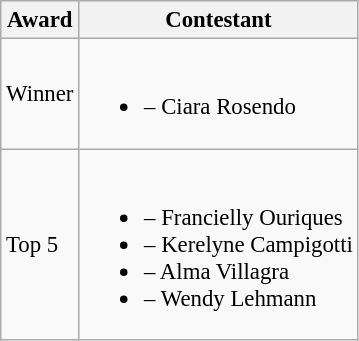<table class="wikitable" style="font-size:95%;">
<tr>
<th>Award</th>
<th>Contestant</th>
</tr>
<tr>
<td>Winner</td>
<td><br><ul><li> – Ciara Rosendo</li></ul></td>
</tr>
<tr>
<td>Top 5</td>
<td><br><ul><li> – Francielly Ouriques</li><li> – Kerelyne Campigotti</li><li> – Alma Villagra</li><li> – Wendy Lehmann</li></ul></td>
</tr>
</table>
